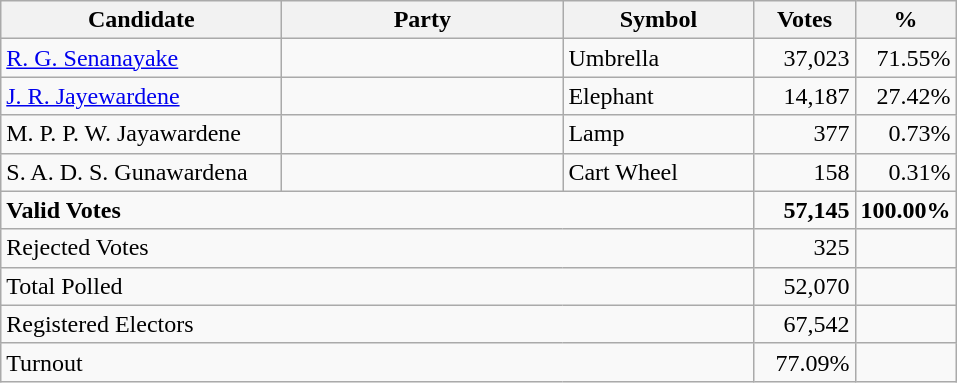<table class="wikitable" border="1" style="text-align:right;">
<tr>
<th align=left width="180">Candidate</th>
<th align=left width="180">Party</th>
<th align=left width="120">Symbol</th>
<th align=left width="60">Votes</th>
<th align=left width="60">%</th>
</tr>
<tr>
<td align=left><a href='#'>R. G. Senanayake</a></td>
<td></td>
<td align=left>Umbrella</td>
<td>37,023</td>
<td>71.55%</td>
</tr>
<tr>
<td align=left><a href='#'>J. R. Jayewardene</a></td>
<td></td>
<td align=left>Elephant</td>
<td>14,187</td>
<td>27.42%</td>
</tr>
<tr>
<td align=left>M. P. P. W. Jayawardene</td>
<td></td>
<td align=left>Lamp</td>
<td>377</td>
<td>0.73%</td>
</tr>
<tr>
<td align=left>S. A. D. S. Gunawardena</td>
<td></td>
<td align=left>Cart Wheel</td>
<td>158</td>
<td>0.31%</td>
</tr>
<tr>
<td align=left colspan=3><strong>Valid Votes</strong></td>
<td><strong>57,145</strong></td>
<td><strong>100.00%</strong></td>
</tr>
<tr>
<td align=left colspan=3>Rejected Votes</td>
<td>325</td>
<td></td>
</tr>
<tr>
<td align=left colspan=3>Total Polled</td>
<td>52,070</td>
<td></td>
</tr>
<tr>
<td align=left colspan=3>Registered Electors</td>
<td>67,542</td>
<td></td>
</tr>
<tr>
<td align=left colspan=3>Turnout</td>
<td>77.09%</td>
</tr>
</table>
